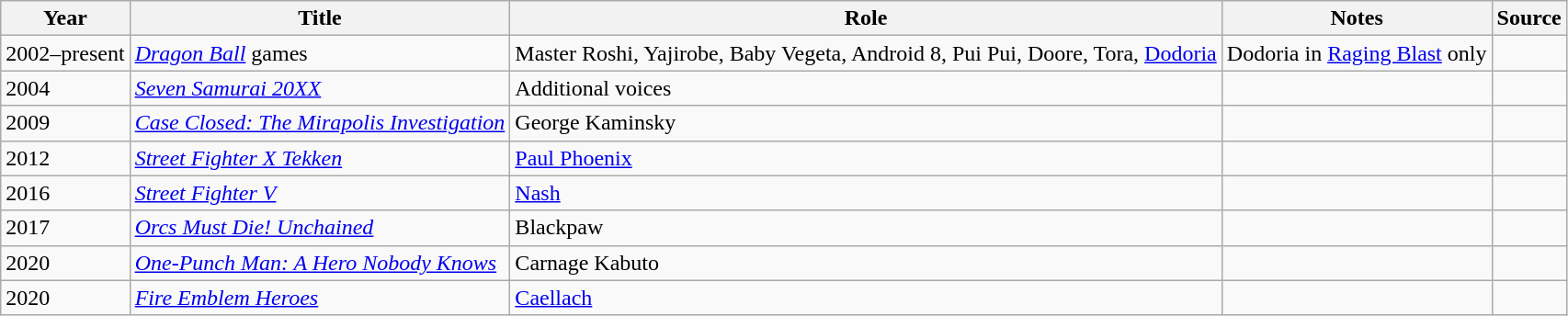<table class="wikitable sortable plainrowheaders">
<tr>
<th>Year</th>
<th>Title</th>
<th>Role</th>
<th class="unsortable">Notes</th>
<th class="unsortable">Source</th>
</tr>
<tr>
<td>2002–present</td>
<td><em><a href='#'>Dragon Ball</a></em> games</td>
<td>Master Roshi, Yajirobe, Baby Vegeta, Android 8, Pui Pui, Doore, Tora, <a href='#'>Dodoria</a></td>
<td>Dodoria in <a href='#'>Raging Blast</a> only</td>
<td></td>
</tr>
<tr>
<td>2004</td>
<td><em><a href='#'>Seven Samurai 20XX</a></em></td>
<td>Additional voices</td>
<td></td>
<td></td>
</tr>
<tr>
<td>2009</td>
<td><em><a href='#'>Case Closed: The Mirapolis Investigation</a></em></td>
<td>George Kaminsky</td>
<td></td>
<td></td>
</tr>
<tr>
<td>2012</td>
<td><em><a href='#'>Street Fighter X Tekken</a></em></td>
<td><a href='#'>Paul Phoenix</a></td>
<td></td>
<td></td>
</tr>
<tr>
<td>2016</td>
<td><em><a href='#'>Street Fighter V</a></em></td>
<td><a href='#'>Nash</a></td>
<td></td>
<td></td>
</tr>
<tr>
<td>2017</td>
<td><em><a href='#'>Orcs Must Die! Unchained</a></em></td>
<td>Blackpaw</td>
<td></td>
<td></td>
</tr>
<tr>
<td>2020</td>
<td><em><a href='#'>One-Punch Man: A Hero Nobody Knows</a></em></td>
<td>Carnage Kabuto</td>
<td></td>
<td></td>
</tr>
<tr>
<td>2020</td>
<td><em><a href='#'>Fire Emblem Heroes</a></em></td>
<td><a href='#'>Caellach</a></td>
<td></td>
<td></td>
</tr>
</table>
